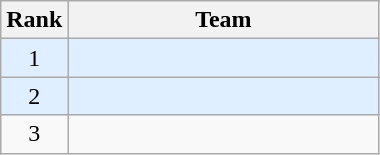<table class="wikitable">
<tr>
<th>Rank</th>
<th width=200>Team</th>
</tr>
<tr bgcolor=#dfefff>
<td align=center>1</td>
<td></td>
</tr>
<tr bgcolor=#dfefff>
<td align=center>2</td>
<td></td>
</tr>
<tr>
<td align=center>3</td>
<td></td>
</tr>
</table>
